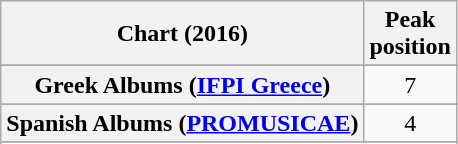<table class="wikitable sortable plainrowheaders" style="text-align:center">
<tr>
<th scope="col">Chart (2016)</th>
<th scope="col">Peak<br>position</th>
</tr>
<tr>
</tr>
<tr>
</tr>
<tr>
</tr>
<tr>
</tr>
<tr>
</tr>
<tr>
</tr>
<tr>
</tr>
<tr>
</tr>
<tr>
</tr>
<tr>
</tr>
<tr>
<th scope="row">Greek Albums (<a href='#'>IFPI Greece</a>)</th>
<td>7</td>
</tr>
<tr>
</tr>
<tr>
</tr>
<tr>
</tr>
<tr>
</tr>
<tr>
</tr>
<tr>
</tr>
<tr>
<th scope="row">Spanish Albums (<a href='#'>PROMUSICAE</a>)</th>
<td>4</td>
</tr>
<tr>
</tr>
<tr>
</tr>
<tr>
</tr>
<tr>
</tr>
<tr>
</tr>
</table>
